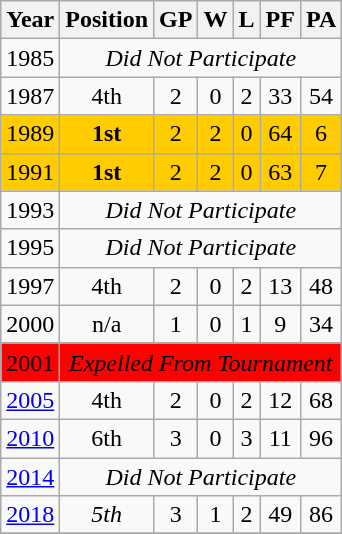<table class="wikitable" style="text-align: center;">
<tr>
<th>Year</th>
<th>Position</th>
<th>GP</th>
<th>W</th>
<th>L</th>
<th>PF</th>
<th>PA</th>
</tr>
<tr>
<td> 1985</td>
<td colspan=6><em>Did Not Participate</em></td>
</tr>
<tr bgcolor=>
<td> 1987</td>
<td>4th</td>
<td>2</td>
<td>0</td>
<td>2</td>
<td>33</td>
<td>54</td>
</tr>
<tr bgcolor=#ffcc00>
<td> 1989</td>
<td><strong>1st</strong></td>
<td>2</td>
<td>2</td>
<td>0</td>
<td>64</td>
<td>6</td>
</tr>
<tr bgcolor=#ffcc00>
<td> 1991</td>
<td><strong>1st</strong></td>
<td>2</td>
<td>2</td>
<td>0</td>
<td>63</td>
<td>7</td>
</tr>
<tr>
<td> 1993</td>
<td colspan=6><em>Did Not Participate</em></td>
</tr>
<tr>
<td> 1995</td>
<td colspan=6><em>Did Not Participate</em></td>
</tr>
<tr>
<td> 1997</td>
<td>4th</td>
<td>2</td>
<td>0</td>
<td>2</td>
<td>13</td>
<td>48</td>
</tr>
<tr>
<td> 2000</td>
<td>n/a</td>
<td>1</td>
<td>0</td>
<td>1</td>
<td>9</td>
<td>34</td>
</tr>
<tr bgcolor=#ff0000>
<td> 2001</td>
<td colspan=6><em>Expelled From Tournament</em></td>
</tr>
<tr>
<td> <a href='#'>2005</a></td>
<td>4th</td>
<td>2</td>
<td>0</td>
<td>2</td>
<td>12</td>
<td>68</td>
</tr>
<tr>
<td> <a href='#'>2010</a></td>
<td>6th</td>
<td>3</td>
<td>0</td>
<td>3</td>
<td>11</td>
<td>96</td>
</tr>
<tr>
<td> <a href='#'>2014</a></td>
<td colspan=6><em>Did Not Participate</em></td>
</tr>
<tr>
<td> <a href='#'>2018</a></td>
<td><em>5th</em></td>
<td>3</td>
<td>1</td>
<td>2</td>
<td>49</td>
<td>86</td>
</tr>
<tr>
</tr>
</table>
